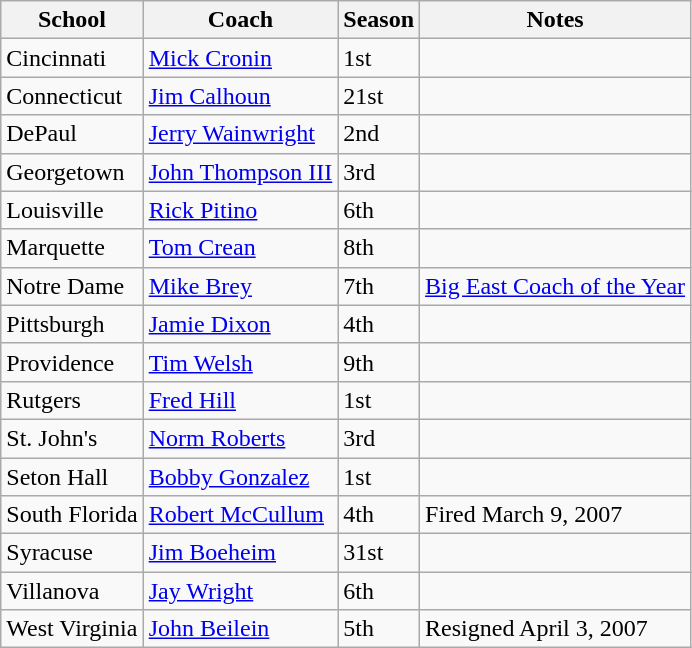<table class="wikitable">
<tr>
<th>School</th>
<th>Coach</th>
<th>Season</th>
<th>Notes</th>
</tr>
<tr>
<td>Cincinnati</td>
<td><a href='#'>Mick Cronin</a></td>
<td>1st</td>
<td></td>
</tr>
<tr>
<td>Connecticut</td>
<td><a href='#'>Jim Calhoun</a></td>
<td>21st</td>
<td></td>
</tr>
<tr>
<td>DePaul</td>
<td><a href='#'>Jerry Wainwright</a></td>
<td>2nd</td>
<td></td>
</tr>
<tr>
<td>Georgetown</td>
<td><a href='#'>John Thompson III</a></td>
<td>3rd</td>
<td></td>
</tr>
<tr>
<td>Louisville</td>
<td><a href='#'>Rick Pitino</a></td>
<td>6th</td>
<td></td>
</tr>
<tr>
<td>Marquette</td>
<td><a href='#'>Tom Crean</a></td>
<td>8th</td>
<td></td>
</tr>
<tr>
<td>Notre Dame</td>
<td><a href='#'>Mike Brey</a></td>
<td>7th</td>
<td><a href='#'>Big East Coach of the Year</a></td>
</tr>
<tr>
<td>Pittsburgh</td>
<td><a href='#'>Jamie Dixon</a></td>
<td>4th</td>
<td></td>
</tr>
<tr>
<td>Providence</td>
<td><a href='#'>Tim Welsh</a></td>
<td>9th</td>
<td></td>
</tr>
<tr>
<td>Rutgers</td>
<td><a href='#'>Fred Hill</a></td>
<td>1st</td>
<td></td>
</tr>
<tr>
<td>St. John's</td>
<td><a href='#'>Norm Roberts</a></td>
<td>3rd</td>
<td></td>
</tr>
<tr>
<td>Seton Hall</td>
<td><a href='#'>Bobby Gonzalez</a></td>
<td>1st</td>
<td></td>
</tr>
<tr>
<td>South Florida</td>
<td><a href='#'>Robert McCullum</a></td>
<td>4th</td>
<td>Fired March 9, 2007</td>
</tr>
<tr>
<td>Syracuse</td>
<td><a href='#'>Jim Boeheim</a></td>
<td>31st</td>
<td></td>
</tr>
<tr>
<td>Villanova</td>
<td><a href='#'>Jay Wright</a></td>
<td>6th</td>
<td></td>
</tr>
<tr>
<td>West Virginia</td>
<td><a href='#'>John Beilein</a></td>
<td>5th</td>
<td>Resigned April 3, 2007</td>
</tr>
</table>
